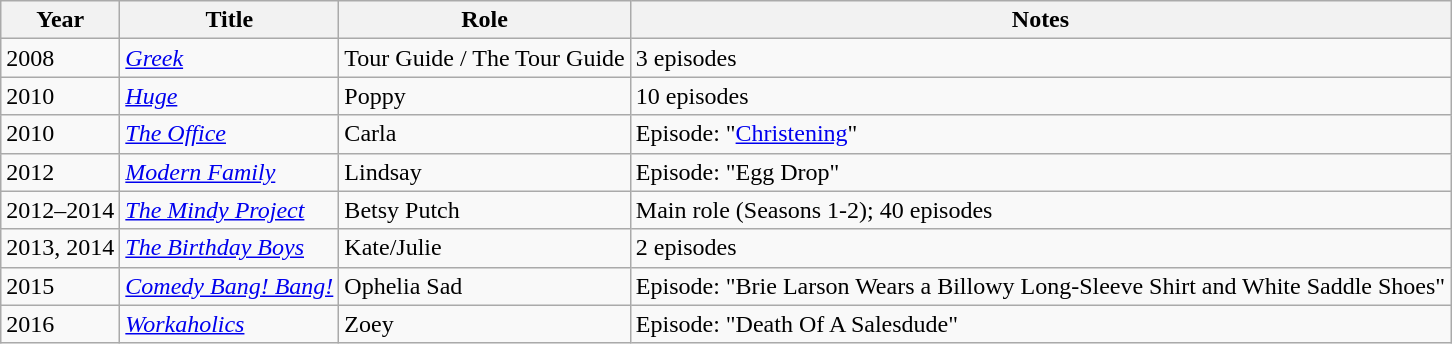<table class="wikitable plainrowheaders sortable">
<tr>
<th scope="col">Year</th>
<th scope="col">Title</th>
<th scope="col">Role</th>
<th scope="col" class="unsortable">Notes</th>
</tr>
<tr>
<td>2008</td>
<td><em><a href='#'>Greek</a></em></td>
<td>Tour Guide / The Tour Guide</td>
<td>3 episodes</td>
</tr>
<tr>
<td>2010</td>
<td><em><a href='#'>Huge</a></em></td>
<td>Poppy</td>
<td>10 episodes</td>
</tr>
<tr>
<td>2010</td>
<td><em><a href='#'>The Office</a></em></td>
<td>Carla</td>
<td>Episode: "<a href='#'>Christening</a>"</td>
</tr>
<tr>
<td>2012</td>
<td><em><a href='#'>Modern Family</a></em></td>
<td>Lindsay</td>
<td>Episode: "Egg Drop"</td>
</tr>
<tr>
<td>2012–2014</td>
<td><em><a href='#'>The Mindy Project</a></em></td>
<td>Betsy Putch</td>
<td>Main role (Seasons 1-2); 40 episodes</td>
</tr>
<tr>
<td>2013, 2014</td>
<td><em><a href='#'>The Birthday Boys</a></em></td>
<td>Kate/Julie</td>
<td>2 episodes</td>
</tr>
<tr>
<td>2015</td>
<td><em><a href='#'>Comedy Bang! Bang!</a></em></td>
<td>Ophelia Sad</td>
<td>Episode: "Brie Larson Wears a Billowy Long-Sleeve Shirt and White Saddle Shoes"</td>
</tr>
<tr>
<td>2016</td>
<td><em><a href='#'>Workaholics</a></em></td>
<td>Zoey</td>
<td>Episode: "Death Of A Salesdude"</td>
</tr>
</table>
